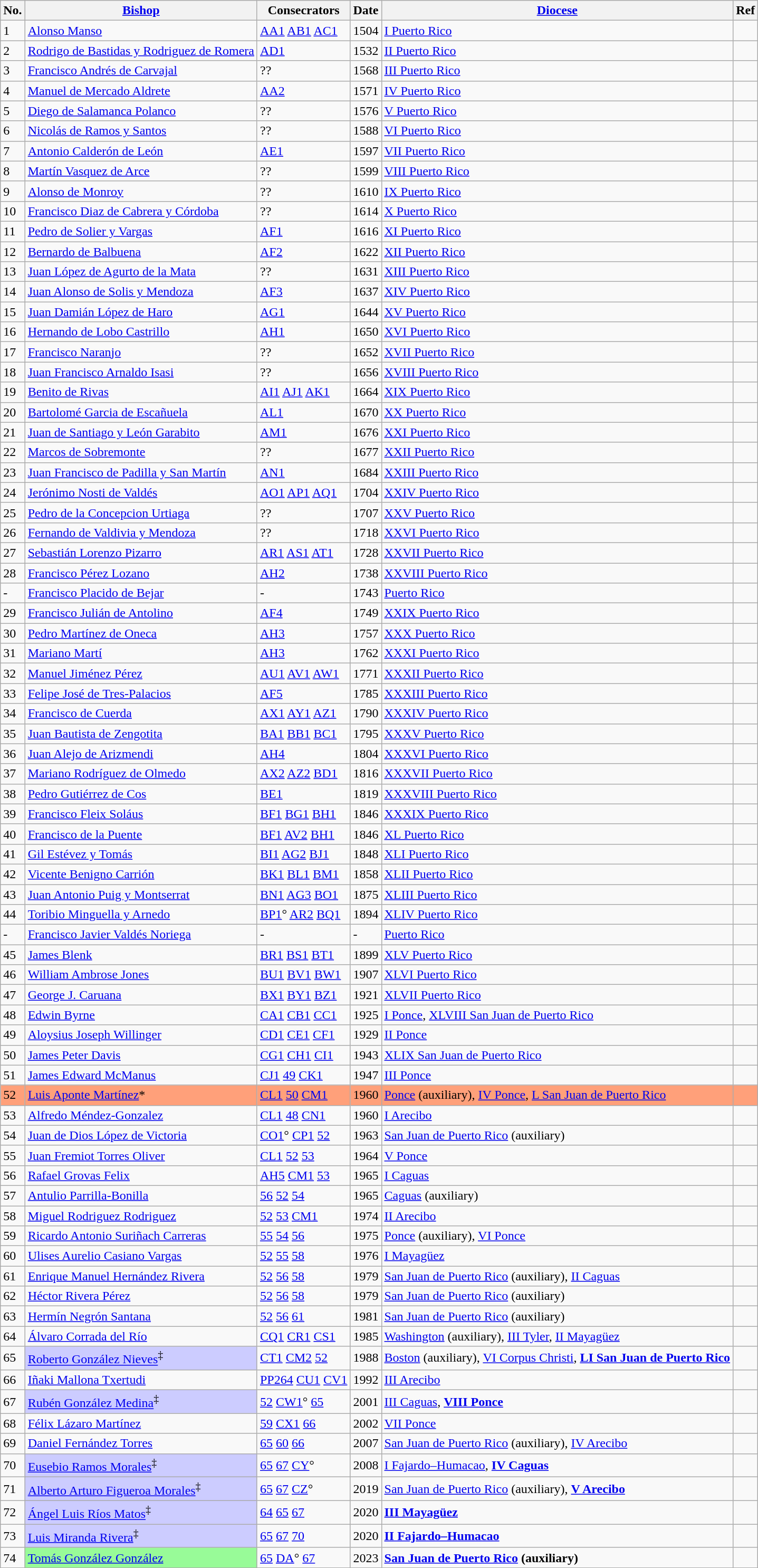<table class="wikitable">
<tr>
<th>No.</th>
<th><a href='#'>Bishop</a></th>
<th>Consecrators</th>
<th>Date</th>
<th><a href='#'>Diocese</a></th>
<th>Ref</th>
</tr>
<tr>
<td>1</td>
<td><a href='#'>Alonso Manso</a></td>
<td><a href='#'>AA1</a> <a href='#'>AB1</a> <a href='#'>AC1</a></td>
<td>1504</td>
<td><a href='#'>I Puerto Rico</a></td>
<td></td>
</tr>
<tr>
<td>2</td>
<td><a href='#'>Rodrigo de Bastidas y Rodriguez de Romera</a></td>
<td><a href='#'>AD1</a></td>
<td>1532</td>
<td><a href='#'>II Puerto Rico</a></td>
<td></td>
</tr>
<tr>
<td>3</td>
<td><a href='#'>Francisco Andrés de Carvajal</a></td>
<td>??</td>
<td>1568</td>
<td><a href='#'>III Puerto Rico</a></td>
<td></td>
</tr>
<tr>
<td>4</td>
<td><a href='#'>Manuel de Mercado Aldrete</a></td>
<td><a href='#'>AA2</a></td>
<td>1571</td>
<td><a href='#'>IV Puerto Rico</a></td>
<td></td>
</tr>
<tr>
<td>5</td>
<td><a href='#'>Diego de Salamanca Polanco</a></td>
<td>??</td>
<td>1576</td>
<td><a href='#'>V Puerto Rico</a></td>
<td></td>
</tr>
<tr>
<td>6</td>
<td><a href='#'>Nicolás de Ramos y Santos</a></td>
<td>??</td>
<td>1588</td>
<td><a href='#'>VI Puerto Rico</a></td>
<td></td>
</tr>
<tr>
<td>7</td>
<td><a href='#'>Antonio Calderón de León</a></td>
<td><a href='#'>AE1</a></td>
<td>1597</td>
<td><a href='#'>VII Puerto Rico</a></td>
<td></td>
</tr>
<tr>
<td>8</td>
<td><a href='#'>Martín Vasquez de Arce</a></td>
<td>??</td>
<td>1599</td>
<td><a href='#'>VIII Puerto Rico</a></td>
<td></td>
</tr>
<tr>
<td>9</td>
<td><a href='#'>Alonso de Monroy</a></td>
<td>??</td>
<td>1610</td>
<td><a href='#'>IX Puerto Rico</a></td>
<td></td>
</tr>
<tr>
<td>10</td>
<td><a href='#'>Francisco Diaz de Cabrera y Córdoba</a></td>
<td>??</td>
<td>1614</td>
<td><a href='#'>X Puerto Rico</a></td>
<td></td>
</tr>
<tr>
<td>11</td>
<td><a href='#'>Pedro de Solier y Vargas</a></td>
<td><a href='#'>AF1</a></td>
<td>1616</td>
<td><a href='#'>XI Puerto Rico</a></td>
<td></td>
</tr>
<tr>
<td>12</td>
<td><a href='#'>Bernardo de Balbuena</a></td>
<td><a href='#'>AF2</a></td>
<td>1622</td>
<td><a href='#'>XII Puerto Rico</a></td>
<td></td>
</tr>
<tr>
<td>13</td>
<td><a href='#'>Juan López de Agurto de la Mata</a></td>
<td>??</td>
<td>1631</td>
<td><a href='#'>XIII Puerto Rico</a></td>
<td></td>
</tr>
<tr>
<td>14</td>
<td><a href='#'>Juan Alonso de Solis y Mendoza</a></td>
<td><a href='#'>AF3</a></td>
<td>1637</td>
<td><a href='#'>XIV Puerto Rico</a></td>
<td></td>
</tr>
<tr>
<td>15</td>
<td><a href='#'>Juan Damián López de Haro</a></td>
<td><a href='#'>AG1</a></td>
<td>1644</td>
<td><a href='#'>XV Puerto Rico</a></td>
<td></td>
</tr>
<tr>
<td>16</td>
<td><a href='#'>Hernando de Lobo Castrillo</a></td>
<td><a href='#'>AH1</a></td>
<td>1650</td>
<td><a href='#'>XVI Puerto Rico</a></td>
<td></td>
</tr>
<tr>
<td>17</td>
<td><a href='#'>Francisco Naranjo</a></td>
<td>??</td>
<td>1652</td>
<td><a href='#'>XVII Puerto Rico</a></td>
<td></td>
</tr>
<tr>
<td>18</td>
<td><a href='#'>Juan Francisco Arnaldo Isasi</a></td>
<td>??</td>
<td>1656</td>
<td><a href='#'>XVIII Puerto Rico</a></td>
<td></td>
</tr>
<tr>
<td>19</td>
<td><a href='#'>Benito de Rivas</a></td>
<td><a href='#'>AI1</a> <a href='#'>AJ1</a> <a href='#'>AK1</a></td>
<td>1664</td>
<td><a href='#'>XIX Puerto Rico</a></td>
<td></td>
</tr>
<tr>
<td>20</td>
<td><a href='#'>Bartolomé Garcia de Escañuela</a></td>
<td><a href='#'>AL1</a></td>
<td>1670</td>
<td><a href='#'>XX Puerto Rico</a></td>
<td></td>
</tr>
<tr>
<td>21</td>
<td><a href='#'>Juan de Santiago y León Garabito</a></td>
<td><a href='#'>AM1</a></td>
<td>1676</td>
<td><a href='#'>XXI Puerto Rico</a></td>
<td></td>
</tr>
<tr>
<td>22</td>
<td><a href='#'>Marcos de Sobremonte</a></td>
<td>??</td>
<td>1677</td>
<td><a href='#'>XXII Puerto Rico</a></td>
<td></td>
</tr>
<tr>
<td>23</td>
<td><a href='#'>Juan Francisco de Padilla y San Martín</a></td>
<td><a href='#'>AN1</a></td>
<td>1684</td>
<td><a href='#'>XXIII Puerto Rico</a></td>
<td></td>
</tr>
<tr>
<td>24</td>
<td><a href='#'>Jerónimo Nosti de Valdés</a></td>
<td><a href='#'>AO1</a> <a href='#'>AP1</a> <a href='#'>AQ1</a></td>
<td>1704</td>
<td><a href='#'>XXIV Puerto Rico</a></td>
<td></td>
</tr>
<tr>
<td>25</td>
<td><a href='#'>Pedro de la Concepcion Urtiaga</a></td>
<td>??</td>
<td>1707</td>
<td><a href='#'>XXV Puerto Rico</a></td>
<td></td>
</tr>
<tr>
<td>26</td>
<td><a href='#'>Fernando de Valdivia y Mendoza</a></td>
<td>??</td>
<td>1718</td>
<td><a href='#'>XXVI Puerto Rico</a></td>
<td></td>
</tr>
<tr>
<td>27</td>
<td><a href='#'>Sebastián Lorenzo Pizarro</a></td>
<td><a href='#'>AR1</a> <a href='#'>AS1</a> <a href='#'>AT1</a></td>
<td>1728</td>
<td><a href='#'>XXVII Puerto Rico</a></td>
<td></td>
</tr>
<tr>
<td>28</td>
<td><a href='#'>Francisco Pérez Lozano</a></td>
<td><a href='#'>AH2</a></td>
<td>1738</td>
<td><a href='#'>XXVIII Puerto Rico</a></td>
<td></td>
</tr>
<tr>
<td>-</td>
<td><a href='#'>Francisco Placido de Bejar</a></td>
<td>-</td>
<td>1743</td>
<td><a href='#'>Puerto Rico</a></td>
<td></td>
</tr>
<tr>
<td>29</td>
<td><a href='#'>Francisco Julián de Antolino</a></td>
<td><a href='#'>AF4</a></td>
<td>1749</td>
<td><a href='#'>XXIX Puerto Rico</a></td>
<td></td>
</tr>
<tr>
<td>30</td>
<td><a href='#'>Pedro Martínez de Oneca</a></td>
<td><a href='#'>AH3</a></td>
<td>1757</td>
<td><a href='#'>XXX Puerto Rico</a></td>
<td></td>
</tr>
<tr>
<td>31</td>
<td><a href='#'>Mariano Martí</a></td>
<td><a href='#'>AH3</a></td>
<td>1762</td>
<td><a href='#'>XXXI Puerto Rico</a></td>
<td></td>
</tr>
<tr>
<td>32</td>
<td><a href='#'>Manuel Jiménez Pérez</a></td>
<td><a href='#'>AU1</a> <a href='#'>AV1</a> <a href='#'>AW1</a></td>
<td>1771</td>
<td><a href='#'>XXXII Puerto Rico</a></td>
<td></td>
</tr>
<tr>
<td>33</td>
<td><a href='#'>Felipe José de Tres-Palacios</a></td>
<td><a href='#'>AF5</a></td>
<td>1785</td>
<td><a href='#'>XXXIII Puerto Rico</a></td>
<td></td>
</tr>
<tr>
<td>34</td>
<td><a href='#'>Francisco de Cuerda</a></td>
<td><a href='#'>AX1</a> <a href='#'>AY1</a> <a href='#'>AZ1</a></td>
<td>1790</td>
<td><a href='#'>XXXIV Puerto Rico</a></td>
<td></td>
</tr>
<tr>
<td>35</td>
<td><a href='#'>Juan Bautista de Zengotita</a></td>
<td><a href='#'>BA1</a> <a href='#'>BB1</a> <a href='#'>BC1</a></td>
<td>1795</td>
<td><a href='#'>XXXV Puerto Rico</a></td>
<td></td>
</tr>
<tr>
<td>36</td>
<td><a href='#'>Juan Alejo de Arizmendi</a></td>
<td><a href='#'>AH4</a></td>
<td>1804</td>
<td><a href='#'>XXXVI Puerto Rico</a></td>
<td></td>
</tr>
<tr>
<td>37</td>
<td><a href='#'>Mariano Rodríguez de Olmedo</a></td>
<td><a href='#'>AX2</a> <a href='#'>AZ2</a> <a href='#'>BD1</a></td>
<td>1816</td>
<td><a href='#'>XXXVII Puerto Rico</a></td>
<td></td>
</tr>
<tr>
<td>38</td>
<td><a href='#'>Pedro Gutiérrez de Cos</a></td>
<td><a href='#'>BE1</a></td>
<td>1819</td>
<td><a href='#'>XXXVIII Puerto Rico</a></td>
<td></td>
</tr>
<tr>
<td>39</td>
<td><a href='#'>Francisco Fleix Soláus</a></td>
<td><a href='#'>BF1</a> <a href='#'>BG1</a> <a href='#'>BH1</a></td>
<td>1846</td>
<td><a href='#'>XXXIX Puerto Rico</a></td>
<td></td>
</tr>
<tr>
<td>40</td>
<td><a href='#'>Francisco de la Puente</a></td>
<td><a href='#'>BF1</a> <a href='#'>AV2</a> <a href='#'>BH1</a></td>
<td>1846</td>
<td><a href='#'>XL Puerto Rico</a></td>
<td></td>
</tr>
<tr>
<td>41</td>
<td><a href='#'>Gil Estévez y Tomás</a></td>
<td><a href='#'>BI1</a> <a href='#'>AG2</a> <a href='#'>BJ1</a></td>
<td>1848</td>
<td><a href='#'>XLI Puerto Rico</a></td>
<td></td>
</tr>
<tr>
<td>42</td>
<td><a href='#'>Vicente Benigno Carrión</a></td>
<td><a href='#'>BK1</a> <a href='#'>BL1</a> <a href='#'>BM1</a></td>
<td>1858</td>
<td><a href='#'>XLII Puerto Rico</a></td>
<td></td>
</tr>
<tr>
<td>43</td>
<td><a href='#'>Juan Antonio Puig y Montserrat</a></td>
<td><a href='#'>BN1</a> <a href='#'>AG3</a> <a href='#'>BO1</a></td>
<td>1875</td>
<td><a href='#'>XLIII Puerto Rico</a></td>
<td></td>
</tr>
<tr>
<td>44</td>
<td><a href='#'>Toribio Minguella y Arnedo</a></td>
<td><a href='#'>BP1</a>° <a href='#'>AR2</a> <a href='#'>BQ1</a></td>
<td>1894</td>
<td><a href='#'>XLIV Puerto Rico</a></td>
<td></td>
</tr>
<tr>
<td>-</td>
<td><a href='#'>Francisco Javier Valdés Noriega</a></td>
<td>-</td>
<td>-</td>
<td><a href='#'>Puerto Rico</a></td>
<td></td>
</tr>
<tr>
<td>45</td>
<td><a href='#'>James Blenk</a></td>
<td><a href='#'>BR1</a> <a href='#'>BS1</a> <a href='#'>BT1</a></td>
<td>1899</td>
<td><a href='#'>XLV Puerto Rico</a></td>
<td></td>
</tr>
<tr>
<td>46</td>
<td><a href='#'>William Ambrose Jones</a></td>
<td><a href='#'>BU1</a> <a href='#'>BV1</a> <a href='#'>BW1</a></td>
<td>1907</td>
<td><a href='#'>XLVI Puerto Rico</a></td>
<td></td>
</tr>
<tr>
<td>47</td>
<td><a href='#'>George J. Caruana</a></td>
<td><a href='#'>BX1</a> <a href='#'>BY1</a> <a href='#'>BZ1</a></td>
<td>1921</td>
<td><a href='#'>XLVII Puerto Rico</a></td>
<td></td>
</tr>
<tr>
<td>48</td>
<td><a href='#'>Edwin Byrne</a></td>
<td><a href='#'>CA1</a> <a href='#'>CB1</a> <a href='#'>CC1</a></td>
<td>1925</td>
<td><a href='#'>I Ponce</a>, <a href='#'>XLVIII San Juan de Puerto Rico</a></td>
<td></td>
</tr>
<tr>
<td>49</td>
<td><a href='#'>Aloysius Joseph Willinger</a></td>
<td><a href='#'>CD1</a> <a href='#'>CE1</a> <a href='#'>CF1</a></td>
<td>1929</td>
<td><a href='#'>II Ponce</a></td>
<td></td>
</tr>
<tr>
<td>50</td>
<td><a href='#'>James Peter Davis</a></td>
<td><a href='#'>CG1</a> <a href='#'>CH1</a> <a href='#'>CI1</a></td>
<td>1943</td>
<td><a href='#'>XLIX San Juan de Puerto Rico</a></td>
<td></td>
</tr>
<tr>
<td>51</td>
<td><a href='#'>James Edward McManus</a></td>
<td><a href='#'>CJ1</a> <a href='#'>49</a> <a href='#'>CK1</a></td>
<td>1947</td>
<td><a href='#'>III Ponce</a></td>
<td></td>
</tr>
<tr bgcolor="#FFA07A">
<td>52</td>
<td><a href='#'>Luis Aponte Martínez</a>*</td>
<td><a href='#'>CL1</a> <a href='#'>50</a> <a href='#'>CM1</a></td>
<td>1960</td>
<td><a href='#'>Ponce</a> (auxiliary), <a href='#'>IV Ponce</a>, <a href='#'>L San Juan de Puerto Rico</a></td>
<td></td>
</tr>
<tr>
<td>53</td>
<td><a href='#'>Alfredo Méndez-Gonzalez</a></td>
<td><a href='#'>CL1</a> <a href='#'>48</a> <a href='#'>CN1</a></td>
<td>1960</td>
<td><a href='#'>I Arecibo</a></td>
<td></td>
</tr>
<tr>
<td>54</td>
<td><a href='#'>Juan de Dios López de Victoria</a></td>
<td><a href='#'>CO1</a>° <a href='#'>CP1</a> <a href='#'>52</a></td>
<td>1963</td>
<td><a href='#'>San Juan de Puerto Rico</a> (auxiliary)</td>
<td></td>
</tr>
<tr>
<td>55</td>
<td><a href='#'>Juan Fremiot Torres Oliver</a></td>
<td><a href='#'>CL1</a> <a href='#'>52</a> <a href='#'>53</a></td>
<td>1964</td>
<td><a href='#'>V Ponce</a></td>
<td></td>
</tr>
<tr>
<td>56</td>
<td><a href='#'>Rafael Grovas Felix</a></td>
<td><a href='#'>AH5</a> <a href='#'>CM1</a> <a href='#'>53</a></td>
<td>1965</td>
<td><a href='#'>I Caguas</a></td>
<td></td>
</tr>
<tr>
<td>57</td>
<td><a href='#'>Antulio Parrilla-Bonilla</a></td>
<td><a href='#'>56</a> <a href='#'>52</a> <a href='#'>54</a></td>
<td>1965</td>
<td><a href='#'>Caguas</a> (auxiliary)</td>
<td></td>
</tr>
<tr>
<td>58</td>
<td><a href='#'>Miguel Rodriguez Rodriguez</a></td>
<td><a href='#'>52</a> <a href='#'>53</a> <a href='#'>CM1</a></td>
<td>1974</td>
<td><a href='#'>II Arecibo</a></td>
<td></td>
</tr>
<tr>
<td>59</td>
<td><a href='#'>Ricardo Antonio Suriñach Carreras</a></td>
<td><a href='#'>55</a> <a href='#'>54</a> <a href='#'>56</a></td>
<td>1975</td>
<td><a href='#'>Ponce</a> (auxiliary),  <a href='#'>VI Ponce</a></td>
<td></td>
</tr>
<tr>
<td>60</td>
<td><a href='#'>Ulises Aurelio Casiano Vargas</a></td>
<td><a href='#'>52</a> <a href='#'>55</a> <a href='#'>58</a></td>
<td>1976</td>
<td><a href='#'>I Mayagüez</a></td>
<td></td>
</tr>
<tr>
<td>61</td>
<td><a href='#'>Enrique Manuel Hernández Rivera</a></td>
<td><a href='#'>52</a> <a href='#'>56</a> <a href='#'>58</a></td>
<td>1979</td>
<td><a href='#'>San Juan de Puerto Rico</a> (auxiliary), <a href='#'>II Caguas</a></td>
<td></td>
</tr>
<tr>
<td>62</td>
<td><a href='#'>Héctor Rivera Pérez</a></td>
<td><a href='#'>52</a> <a href='#'>56</a> <a href='#'>58</a></td>
<td>1979</td>
<td><a href='#'>San Juan de Puerto Rico</a> (auxiliary)</td>
<td></td>
</tr>
<tr>
<td>63</td>
<td><a href='#'>Hermín Negrón Santana</a></td>
<td><a href='#'>52</a> <a href='#'>56</a> <a href='#'>61</a></td>
<td>1981</td>
<td><a href='#'>San Juan de Puerto Rico</a> (auxiliary)</td>
<td></td>
</tr>
<tr>
<td>64</td>
<td><a href='#'>Álvaro Corrada del Río</a></td>
<td><a href='#'>CQ1</a> <a href='#'>CR1</a> <a href='#'>CS1</a></td>
<td>1985</td>
<td><a href='#'>Washington</a> (auxiliary), <a href='#'>III Tyler</a>, <a href='#'>II Mayagüez</a></td>
<td></td>
</tr>
<tr>
<td>65</td>
<td bgcolor="ccccff"><a href='#'>Roberto González Nieves</a><sup>‡</sup></td>
<td><a href='#'>CT1</a> <a href='#'>CM2</a> <a href='#'>52</a></td>
<td>1988</td>
<td><a href='#'>Boston</a> (auxiliary), <a href='#'>VI Corpus Christi</a>, <strong><a href='#'>LI San Juan de Puerto Rico</a></strong></td>
<td></td>
</tr>
<tr>
<td>66</td>
<td><a href='#'>Iñaki Mallona Txertudi</a></td>
<td><a href='#'>PP264</a> <a href='#'>CU1</a> <a href='#'>CV1</a></td>
<td>1992</td>
<td><a href='#'>III Arecibo</a></td>
<td></td>
</tr>
<tr>
<td>67</td>
<td bgcolor="ccccff"><a href='#'>Rubén González Medina</a><sup>‡</sup></td>
<td><a href='#'>52</a> <a href='#'>CW1</a>° <a href='#'>65</a></td>
<td>2001</td>
<td><a href='#'>III Caguas</a>, <strong><a href='#'>VIII Ponce</a></strong></td>
<td></td>
</tr>
<tr>
<td>68</td>
<td><a href='#'>Félix Lázaro Martínez</a></td>
<td><a href='#'>59</a> <a href='#'>CX1</a> <a href='#'>66</a></td>
<td>2002</td>
<td><a href='#'>VII Ponce</a></td>
<td></td>
</tr>
<tr>
<td>69</td>
<td><a href='#'>Daniel Fernández Torres</a></td>
<td><a href='#'>65</a> <a href='#'>60</a> <a href='#'>66</a></td>
<td>2007</td>
<td><a href='#'>San Juan de Puerto Rico</a> (auxiliary), <a href='#'>IV Arecibo</a></td>
<td></td>
</tr>
<tr>
<td>70</td>
<td bgcolor="ccccff"><a href='#'>Eusebio Ramos Morales</a><sup>‡</sup></td>
<td><a href='#'>65</a> <a href='#'>67</a> <a href='#'>CY</a>°</td>
<td>2008</td>
<td><a href='#'>I Fajardo–Humacao</a>, <strong><a href='#'>IV Caguas</a></strong></td>
<td></td>
</tr>
<tr>
<td>71</td>
<td bgcolor="ccccff"><a href='#'>Alberto Arturo Figueroa Morales</a><sup>‡</sup></td>
<td><a href='#'>65</a> <a href='#'>67</a> <a href='#'>CZ</a>°</td>
<td>2019</td>
<td><a href='#'>San Juan de Puerto Rico</a> (auxiliary), <strong><a href='#'>V Arecibo</a></strong></td>
</tr>
<tr>
<td>72</td>
<td bgcolor="ccccff"><a href='#'>Ángel Luis Ríos Matos</a><sup>‡</sup></td>
<td><a href='#'>64</a> <a href='#'>65</a> <a href='#'>67</a></td>
<td>2020</td>
<td><strong><a href='#'>III Mayagüez</a></strong></td>
<td></td>
</tr>
<tr>
<td>73</td>
<td bgcolor="ccccff"><a href='#'>Luis Miranda Rivera</a><sup>‡</sup></td>
<td><a href='#'>65</a>  <a href='#'>67</a> <a href='#'>70</a></td>
<td>2020</td>
<td><strong><a href='#'>II Fajardo–Humacao</a></strong></td>
<td></td>
</tr>
<tr>
<td>74</td>
<td bgcolor="98FB98"><a href='#'>Tomás González González</a></td>
<td><a href='#'>65</a> <a href='#'>DA</a>° <a href='#'>67</a></td>
<td>2023</td>
<td><strong><a href='#'>San Juan de Puerto Rico</a> (auxiliary)</strong></td>
</tr>
</table>
